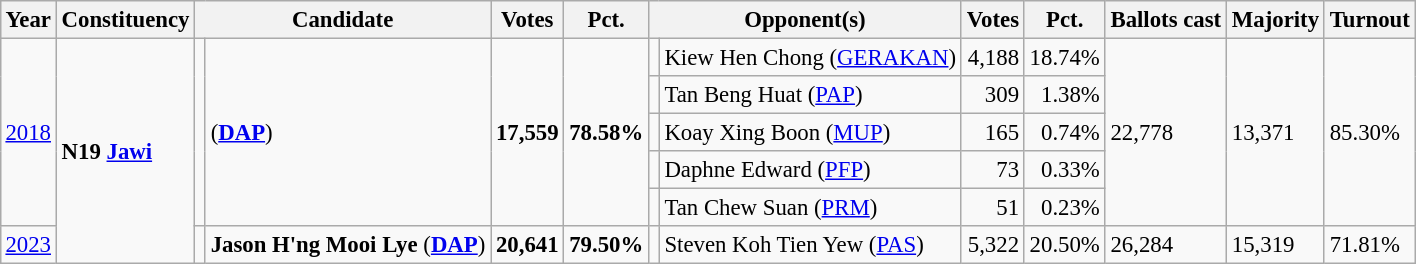<table class="wikitable" style="margin:0.5em ; font-size:95%">
<tr>
<th>Year</th>
<th>Constituency</th>
<th colspan=2>Candidate</th>
<th>Votes</th>
<th>Pct.</th>
<th colspan=2>Opponent(s)</th>
<th>Votes</th>
<th>Pct.</th>
<th>Ballots cast</th>
<th>Majority</th>
<th>Turnout</th>
</tr>
<tr>
<td rowspan=5><a href='#'>2018</a></td>
<td rowspan=6><strong>N19 <a href='#'>Jawi</a></strong></td>
<td rowspan=5 ></td>
<td rowspan=5> (<a href='#'><strong>DAP</strong></a>)</td>
<td rowspan=5 align=right><strong>17,559</strong></td>
<td rowspan=5><strong>78.58%</strong></td>
<td></td>
<td>Kiew Hen Chong (<a href='#'>GERAKAN</a>)</td>
<td align=right>4,188</td>
<td>18.74%</td>
<td rowspan="5">22,778</td>
<td rowspan="5">13,371</td>
<td rowspan="5">85.30%</td>
</tr>
<tr>
<td bgcolor=></td>
<td>Tan Beng Huat (<a href='#'>PAP</a>)</td>
<td align=right>309</td>
<td align=right>1.38%</td>
</tr>
<tr>
<td bgcolor=></td>
<td>Koay Xing Boon (<a href='#'>MUP</a>)</td>
<td align=right>165</td>
<td align=right>0.74%</td>
</tr>
<tr>
<td bgcolor=></td>
<td>Daphne Edward (<a href='#'>PFP</a>)</td>
<td align=right>73</td>
<td align=right>0.33%</td>
</tr>
<tr>
<td bgcolor=></td>
<td>Tan Chew Suan (<a href='#'>PRM</a>)</td>
<td align=right>51</td>
<td align=right>0.23%</td>
</tr>
<tr>
<td><a href='#'>2023</a></td>
<td></td>
<td><strong>Jason H'ng Mooi Lye</strong> (<a href='#'><strong>DAP</strong></a>)</td>
<td align=right><strong>20,641</strong></td>
<td><strong>79.50%</strong></td>
<td bgcolor=></td>
<td>Steven Koh Tien Yew (<a href='#'>PAS</a>)</td>
<td align=right>5,322</td>
<td>20.50%</td>
<td>26,284</td>
<td>15,319</td>
<td>71.81%</td>
</tr>
</table>
